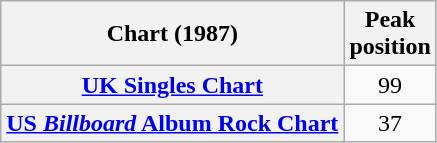<table class="wikitable sortable plainrowheaders">
<tr>
<th scope="col">Chart (1987)</th>
<th scope="col">Peak<br>position</th>
</tr>
<tr>
<th scope="row"><a href='#'>UK Singles Chart</a></th>
<td align="center">99</td>
</tr>
<tr>
<th scope="row"><a href='#'>US <em>Billboard</em> Album Rock Chart</a></th>
<td align="center">37</td>
</tr>
</table>
